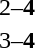<table style="text-align:center">
<tr>
<th width=223></th>
<th width=100></th>
<th width=223></th>
</tr>
<tr>
<td align=right></td>
<td>2–<strong>4</strong></td>
<td align=left><strong></strong></td>
</tr>
<tr>
<td align=right></td>
<td>3–<strong>4</strong></td>
<td align=left><strong></strong></td>
</tr>
</table>
